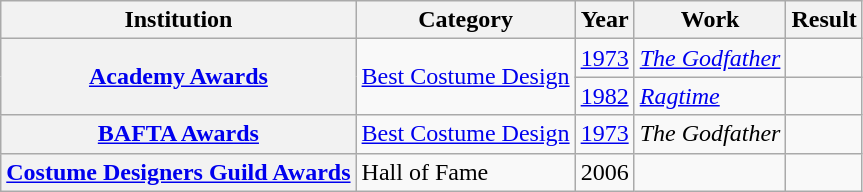<table class="wikitable sortable">
<tr>
<th>Institution</th>
<th>Category</th>
<th>Year</th>
<th>Work</th>
<th>Result</th>
</tr>
<tr>
<th rowspan="2"><a href='#'>Academy Awards</a></th>
<td rowspan="2"><a href='#'>Best Costume Design</a></td>
<td><a href='#'>1973</a></td>
<td><em><a href='#'>The Godfather</a></em></td>
<td></td>
</tr>
<tr>
<td><a href='#'>1982</a></td>
<td><em><a href='#'>Ragtime</a></em></td>
<td></td>
</tr>
<tr>
<th><a href='#'>BAFTA Awards</a></th>
<td><a href='#'>Best Costume Design</a></td>
<td><a href='#'>1973</a></td>
<td><em>The Godfather</em></td>
<td></td>
</tr>
<tr>
<th><a href='#'>Costume Designers Guild Awards</a></th>
<td>Hall of Fame</td>
<td>2006</td>
<td></td>
<td></td>
</tr>
</table>
